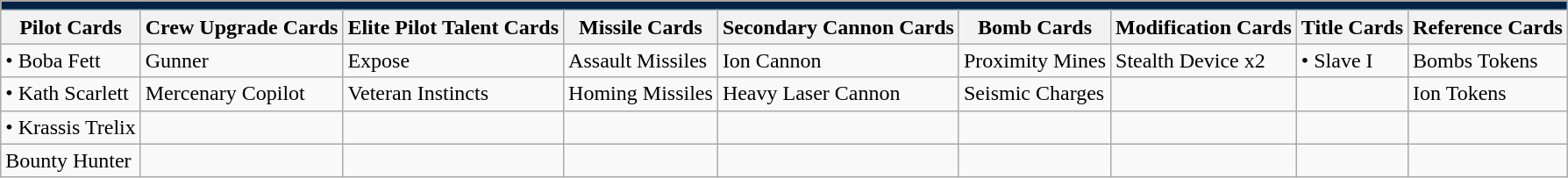<table class="wikitable sortable">
<tr style="background:#002244;">
<td colspan="9"></td>
</tr>
<tr style="background:#f0f0f0;">
<th>Pilot Cards</th>
<th>Crew Upgrade Cards</th>
<th>Elite Pilot Talent Cards</th>
<th>Missile Cards</th>
<th>Secondary Cannon Cards</th>
<th>Bomb Cards</th>
<th>Modification Cards</th>
<th>Title Cards</th>
<th>Reference Cards</th>
</tr>
<tr>
<td>• Boba Fett</td>
<td>Gunner</td>
<td>Expose</td>
<td>Assault Missiles</td>
<td>Ion Cannon</td>
<td>Proximity Mines</td>
<td>Stealth Device x2</td>
<td>• Slave I</td>
<td>Bombs Tokens</td>
</tr>
<tr>
<td>• Kath Scarlett</td>
<td>Mercenary Copilot</td>
<td>Veteran Instincts</td>
<td>Homing Missiles</td>
<td>Heavy Laser Cannon</td>
<td>Seismic Charges</td>
<td></td>
<td></td>
<td>Ion Tokens</td>
</tr>
<tr>
<td>• Krassis Trelix</td>
<td></td>
<td></td>
<td></td>
<td></td>
<td></td>
<td></td>
<td></td>
<td></td>
</tr>
<tr>
<td>Bounty Hunter</td>
<td></td>
<td></td>
<td></td>
<td></td>
<td></td>
<td></td>
<td></td>
<td></td>
</tr>
</table>
